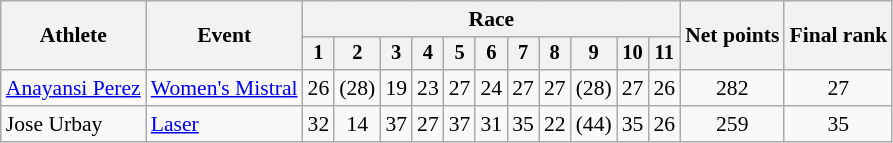<table class="wikitable" style="font-size:90%">
<tr>
<th rowspan=2>Athlete</th>
<th rowspan=2>Event</th>
<th colspan=11>Race</th>
<th rowspan=2>Net points</th>
<th rowspan=2>Final rank</th>
</tr>
<tr style="font-size:95%">
<th>1</th>
<th>2</th>
<th>3</th>
<th>4</th>
<th>5</th>
<th>6</th>
<th>7</th>
<th>8</th>
<th>9</th>
<th>10</th>
<th>11</th>
</tr>
<tr align=center>
<td align=left><a href='#'>Anayansi Perez</a></td>
<td align=left><a href='#'>Women's Mistral</a></td>
<td>26</td>
<td>(28)</td>
<td>19</td>
<td>23</td>
<td>27</td>
<td>24</td>
<td>27</td>
<td>27</td>
<td>(28)</td>
<td>27</td>
<td>26</td>
<td>282</td>
<td>27</td>
</tr>
<tr align=center>
<td align=left>Jose Urbay</td>
<td align=left><a href='#'>Laser</a></td>
<td>32</td>
<td>14</td>
<td>37</td>
<td>27</td>
<td>37</td>
<td>31</td>
<td>35</td>
<td>22</td>
<td>(44)</td>
<td>35</td>
<td>26</td>
<td>259</td>
<td>35</td>
</tr>
</table>
